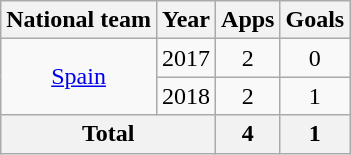<table class="wikitable" style="text-align:center">
<tr>
<th>National team</th>
<th>Year</th>
<th>Apps</th>
<th>Goals</th>
</tr>
<tr>
<td rowspan=2><a href='#'>Spain</a></td>
<td>2017</td>
<td>2</td>
<td>0</td>
</tr>
<tr>
<td>2018</td>
<td>2</td>
<td>1</td>
</tr>
<tr>
<th colspan=2>Total</th>
<th>4</th>
<th>1</th>
</tr>
</table>
